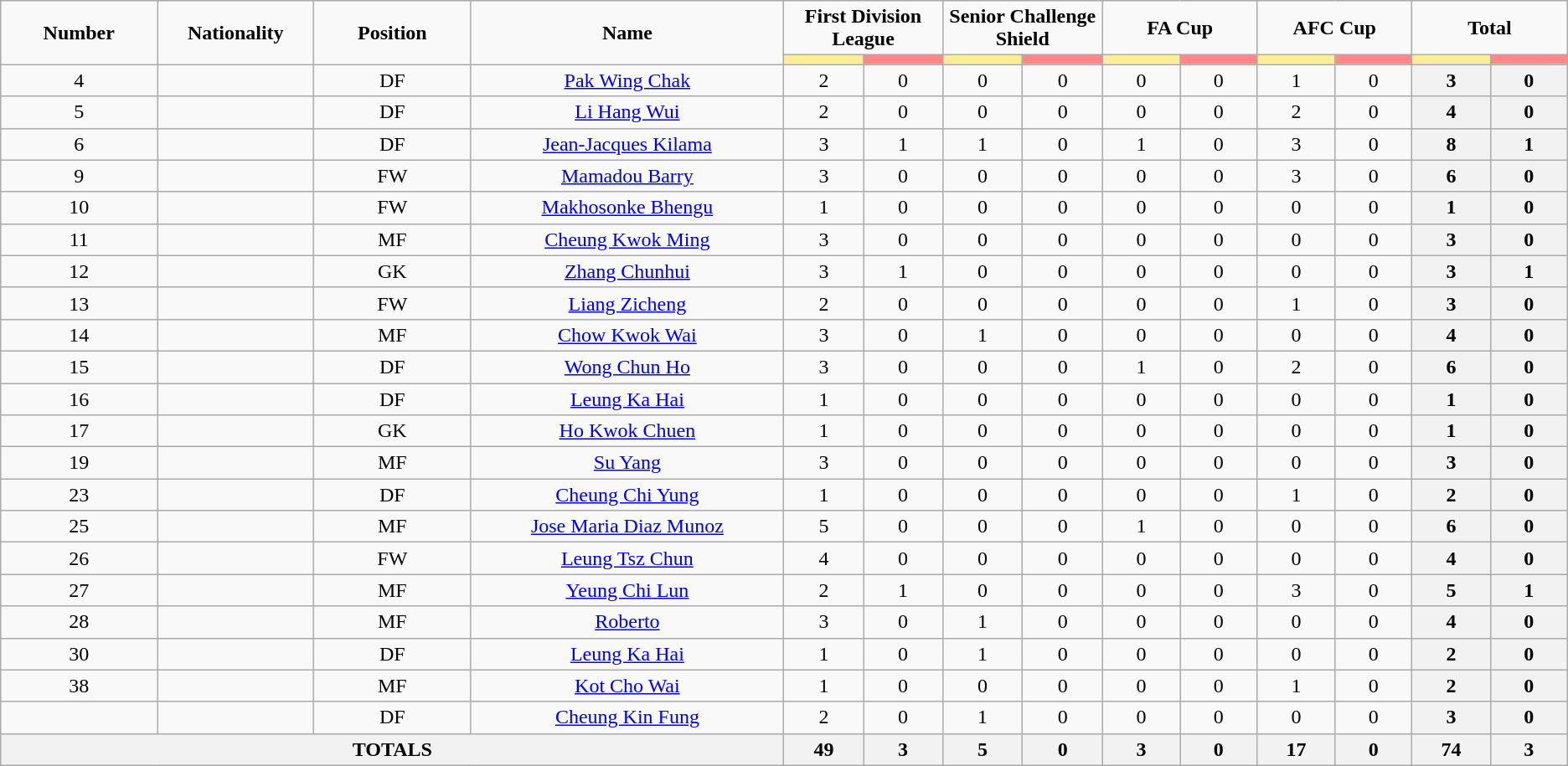<table class="wikitable" style="text-align:center;">
<tr style="text-align:center;">
<td rowspan="2"  style="width:10%; "><strong>Number</strong></td>
<td rowspan="2"  style="width:10%; "><strong>Nationality</strong></td>
<td rowspan="2"  style="width:10%; "><strong>Position</strong></td>
<td rowspan="2"  style="width:20%; "><strong>Name</strong></td>
<td colspan="2"><strong>First Division League</strong></td>
<td colspan="2"><strong>Senior Challenge Shield</strong></td>
<td colspan="2"><strong>FA Cup</strong></td>
<td colspan="2"><strong>AFC Cup</strong></td>
<td colspan="2"><strong>Total</strong></td>
</tr>
<tr>
<th style="width:60px; background:#fe9;"></th>
<th style="width:60px; background:#ff8888;"></th>
<th style="width:60px; background:#fe9;"></th>
<th style="width:60px; background:#ff8888;"></th>
<th style="width:60px; background:#fe9;"></th>
<th style="width:60px; background:#ff8888;"></th>
<th style="width:60px; background:#fe9;"></th>
<th style="width:60px; background:#ff8888;"></th>
<th style="width:60px; background:#fe9;"></th>
<th style="width:60px; background:#ff8888;"></th>
</tr>
<tr>
<td>4</td>
<td></td>
<td>DF</td>
<td><a href='#'>Pak Wing Chak</a></td>
<td>2</td>
<td>0</td>
<td>0</td>
<td>0</td>
<td>0</td>
<td>0</td>
<td>1</td>
<td>0</td>
<th>3</th>
<th>0</th>
</tr>
<tr>
<td>5</td>
<td></td>
<td>DF</td>
<td><a href='#'>Li Hang Wui</a></td>
<td>2</td>
<td>0</td>
<td>0</td>
<td>0</td>
<td>0</td>
<td>0</td>
<td>2</td>
<td>0</td>
<th>4</th>
<th>0</th>
</tr>
<tr>
<td>6</td>
<td></td>
<td>DF</td>
<td><a href='#'>Jean-Jacques Kilama</a></td>
<td>3</td>
<td>1</td>
<td>1</td>
<td>0</td>
<td>1</td>
<td>0</td>
<td>3</td>
<td>0</td>
<th>8</th>
<th>1</th>
</tr>
<tr>
<td>9</td>
<td></td>
<td>FW</td>
<td><a href='#'>Mamadou Barry</a></td>
<td>3</td>
<td>0</td>
<td>0</td>
<td>0</td>
<td>0</td>
<td>0</td>
<td>3</td>
<td>0</td>
<th>6</th>
<th>0</th>
</tr>
<tr>
<td>10</td>
<td></td>
<td>FW</td>
<td><a href='#'>Makhosonke Bhengu</a></td>
<td>1</td>
<td>0</td>
<td>0</td>
<td>0</td>
<td>0</td>
<td>0</td>
<td>0</td>
<td>0</td>
<th>1</th>
<th>0</th>
</tr>
<tr>
<td>11</td>
<td></td>
<td>MF</td>
<td><a href='#'>Cheung Kwok Ming</a></td>
<td>3</td>
<td>0</td>
<td>0</td>
<td>0</td>
<td>0</td>
<td>0</td>
<td>0</td>
<td>0</td>
<th>3</th>
<th>0</th>
</tr>
<tr>
<td>12</td>
<td></td>
<td>GK</td>
<td><a href='#'>Zhang Chunhui</a></td>
<td>3</td>
<td>1</td>
<td>0</td>
<td>0</td>
<td>0</td>
<td>0</td>
<td>0</td>
<td>0</td>
<th>3</th>
<th>1</th>
</tr>
<tr>
<td>13</td>
<td></td>
<td>FW</td>
<td><a href='#'>Liang Zicheng</a></td>
<td>2</td>
<td>0</td>
<td>0</td>
<td>0</td>
<td>0</td>
<td>0</td>
<td>1</td>
<td>0</td>
<th>3</th>
<th>0</th>
</tr>
<tr>
<td>14</td>
<td></td>
<td>MF</td>
<td><a href='#'>Chow Kwok Wai</a></td>
<td>3</td>
<td>0</td>
<td>1</td>
<td>0</td>
<td>0</td>
<td>0</td>
<td>0</td>
<td>0</td>
<th>4</th>
<th>0</th>
</tr>
<tr>
<td>15</td>
<td></td>
<td>DF</td>
<td><a href='#'>Wong Chun Ho</a></td>
<td>3</td>
<td>0</td>
<td>0</td>
<td>0</td>
<td>1</td>
<td>0</td>
<td>2</td>
<td>0</td>
<th>6</th>
<th>0</th>
</tr>
<tr>
<td>16</td>
<td></td>
<td>DF</td>
<td><a href='#'>Leung Ka Hai</a></td>
<td>1</td>
<td>0</td>
<td>0</td>
<td>0</td>
<td>0</td>
<td>0</td>
<td>0</td>
<td>0</td>
<th>1</th>
<th>0</th>
</tr>
<tr>
<td>17</td>
<td></td>
<td>GK</td>
<td><a href='#'>Ho Kwok Chuen</a></td>
<td>1</td>
<td>0</td>
<td>0</td>
<td>0</td>
<td>0</td>
<td>0</td>
<td>0</td>
<td>0</td>
<th>1</th>
<th>0</th>
</tr>
<tr>
<td>19</td>
<td></td>
<td>MF</td>
<td><a href='#'>Su Yang</a></td>
<td>3</td>
<td>0</td>
<td>0</td>
<td>0</td>
<td>0</td>
<td>0</td>
<td>0</td>
<td>0</td>
<th>3</th>
<th>0</th>
</tr>
<tr>
<td>23</td>
<td></td>
<td>DF</td>
<td><a href='#'>Cheung Chi Yung</a></td>
<td>1</td>
<td>0</td>
<td>0</td>
<td>0</td>
<td>0</td>
<td>0</td>
<td>1</td>
<td>0</td>
<th>2</th>
<th>0</th>
</tr>
<tr>
<td>25</td>
<td></td>
<td>MF</td>
<td><a href='#'>Jose Maria Diaz Munoz</a></td>
<td>5</td>
<td>0</td>
<td>0</td>
<td>0</td>
<td>1</td>
<td>0</td>
<td>0</td>
<td>0</td>
<th>6</th>
<th>0</th>
</tr>
<tr>
<td>26</td>
<td></td>
<td>FW</td>
<td><a href='#'>Leung Tsz Chun</a></td>
<td>4</td>
<td>0</td>
<td>0</td>
<td>0</td>
<td>0</td>
<td>0</td>
<td>0</td>
<td>0</td>
<th>4</th>
<th>0</th>
</tr>
<tr>
<td>27</td>
<td></td>
<td>MF</td>
<td><a href='#'>Yeung Chi Lun</a></td>
<td>2</td>
<td>1</td>
<td>0</td>
<td>0</td>
<td>0</td>
<td>0</td>
<td>3</td>
<td>0</td>
<th>5</th>
<th>1</th>
</tr>
<tr>
<td>28</td>
<td></td>
<td>MF</td>
<td><a href='#'>Roberto</a></td>
<td>3</td>
<td>0</td>
<td>1</td>
<td>0</td>
<td>0</td>
<td>0</td>
<td>0</td>
<td>0</td>
<th>4</th>
<th>0</th>
</tr>
<tr>
<td>30</td>
<td></td>
<td>DF</td>
<td><a href='#'>Leung Ka Hai</a></td>
<td>1</td>
<td>0</td>
<td>1</td>
<td>0</td>
<td>0</td>
<td>0</td>
<td>0</td>
<td>0</td>
<th>2</th>
<th>0</th>
</tr>
<tr>
<td>38</td>
<td></td>
<td>MF</td>
<td><a href='#'>Kot Cho Wai</a></td>
<td>1</td>
<td>0</td>
<td>0</td>
<td>0</td>
<td>0</td>
<td>0</td>
<td>1</td>
<td>0</td>
<th>2</th>
<th>0</th>
</tr>
<tr>
<td></td>
<td></td>
<td>DF</td>
<td><a href='#'>Cheung Kin Fung</a></td>
<td>2</td>
<td>0</td>
<td>1</td>
<td>0</td>
<td>0</td>
<td>0</td>
<td>0</td>
<td>0</td>
<th>3</th>
<th>0</th>
</tr>
<tr>
<th colspan="4">TOTALS</th>
<th>49</th>
<th>3</th>
<th>5</th>
<th>0</th>
<th>3</th>
<th>0</th>
<th>17</th>
<th>0</th>
<th>74</th>
<th>3</th>
</tr>
</table>
